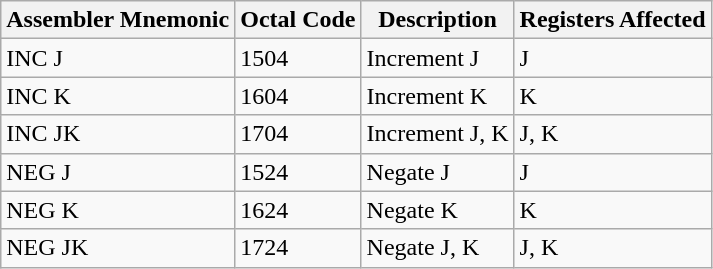<table class="wikitable">
<tr>
<th>Assembler Mnemonic</th>
<th>Octal Code</th>
<th>Description</th>
<th>Registers Affected</th>
</tr>
<tr>
<td>INC J</td>
<td>1504</td>
<td>Increment J</td>
<td>J</td>
</tr>
<tr>
<td>INC K</td>
<td>1604</td>
<td>Increment K</td>
<td>K</td>
</tr>
<tr>
<td>INC JK</td>
<td>1704</td>
<td>Increment J, K</td>
<td>J, K</td>
</tr>
<tr>
<td>NEG J</td>
<td>1524</td>
<td>Negate J</td>
<td>J</td>
</tr>
<tr>
<td>NEG K</td>
<td>1624</td>
<td>Negate K</td>
<td>K</td>
</tr>
<tr>
<td>NEG JK</td>
<td>1724</td>
<td>Negate J, K</td>
<td>J, K</td>
</tr>
</table>
